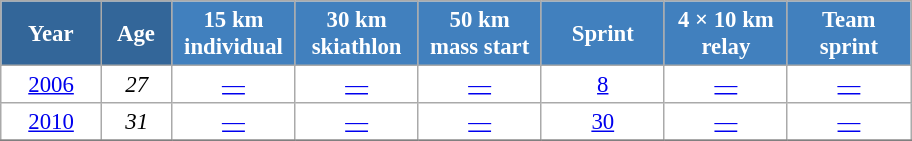<table class="wikitable" style="font-size:95%; text-align:center; border:grey solid 1px; border-collapse:collapse; background:#ffffff;">
<tr>
<th style="background-color:#369; color:white; width:60px;"> Year </th>
<th style="background-color:#369; color:white; width:40px;"> Age </th>
<th style="background-color:#4180be; color:white; width:75px;"> 15 km <br> individual </th>
<th style="background-color:#4180be; color:white; width:75px;"> 30 km <br> skiathlon </th>
<th style="background-color:#4180be; color:white; width:75px;"> 50 km <br> mass start </th>
<th style="background-color:#4180be; color:white; width:75px;"> Sprint </th>
<th style="background-color:#4180be; color:white; width:75px;"> 4 × 10 km <br> relay </th>
<th style="background-color:#4180be; color:white; width:75px;"> Team <br> sprint </th>
</tr>
<tr>
<td><a href='#'>2006</a></td>
<td><em>27</em></td>
<td><a href='#'>—</a></td>
<td><a href='#'>—</a></td>
<td><a href='#'>—</a></td>
<td><a href='#'>8</a></td>
<td><a href='#'>—</a></td>
<td><a href='#'>—</a></td>
</tr>
<tr>
<td><a href='#'>2010</a></td>
<td><em>31</em></td>
<td><a href='#'>—</a></td>
<td><a href='#'>—</a></td>
<td><a href='#'>—</a></td>
<td><a href='#'>30</a></td>
<td><a href='#'>—</a></td>
<td><a href='#'>—</a></td>
</tr>
<tr>
</tr>
</table>
